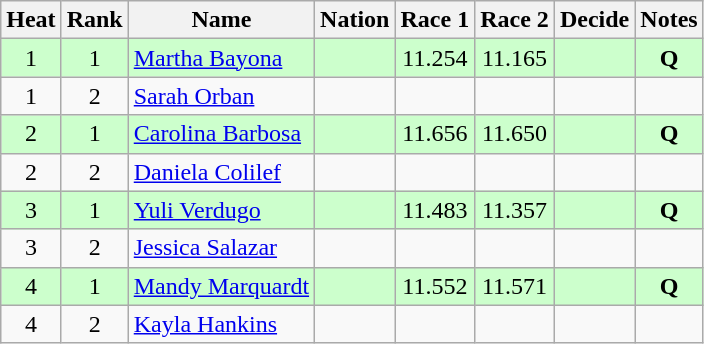<table class="wikitable sortable" style="text-align:center">
<tr>
<th>Heat</th>
<th>Rank</th>
<th>Name</th>
<th>Nation</th>
<th>Race 1</th>
<th>Race 2</th>
<th>Decide</th>
<th>Notes</th>
</tr>
<tr bgcolor=ccffcc>
<td>1</td>
<td>1</td>
<td align=left><a href='#'>Martha Bayona</a></td>
<td align=left></td>
<td>11.254</td>
<td>11.165</td>
<td></td>
<td><strong>Q</strong></td>
</tr>
<tr>
<td>1</td>
<td>2</td>
<td align=left><a href='#'>Sarah Orban</a></td>
<td align=left></td>
<td></td>
<td></td>
<td></td>
<td></td>
</tr>
<tr bgcolor=ccffcc>
<td>2</td>
<td>1</td>
<td align=left><a href='#'>Carolina Barbosa</a></td>
<td align=left></td>
<td>11.656</td>
<td>11.650</td>
<td></td>
<td><strong>Q</strong></td>
</tr>
<tr>
<td>2</td>
<td>2</td>
<td align=left><a href='#'>Daniela Colilef</a></td>
<td align=left></td>
<td></td>
<td></td>
<td></td>
<td></td>
</tr>
<tr bgcolor=ccffcc>
<td>3</td>
<td>1</td>
<td align=left><a href='#'>Yuli Verdugo</a></td>
<td align=left></td>
<td>11.483</td>
<td>11.357</td>
<td></td>
<td><strong>Q</strong></td>
</tr>
<tr>
<td>3</td>
<td>2</td>
<td align=left><a href='#'>Jessica Salazar</a></td>
<td align=left></td>
<td></td>
<td></td>
<td></td>
<td></td>
</tr>
<tr bgcolor=ccffcc>
<td>4</td>
<td>1</td>
<td align=left><a href='#'>Mandy Marquardt</a></td>
<td align=left></td>
<td>11.552</td>
<td>11.571</td>
<td></td>
<td><strong>Q</strong></td>
</tr>
<tr>
<td>4</td>
<td>2</td>
<td align=left><a href='#'>Kayla Hankins</a></td>
<td align=left></td>
<td></td>
<td></td>
<td></td>
<td></td>
</tr>
</table>
